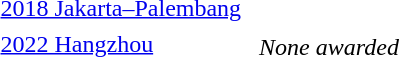<table>
<tr>
<td rowspan=2><a href='#'>2018 Jakarta–Palembang</a></td>
<td rowspan=2></td>
<td rowspan=2></td>
<td></td>
</tr>
<tr>
<td></td>
</tr>
<tr>
<td rowspan=2><a href='#'>2022 Hangzhou</a></td>
<td rowspan=2></td>
<td rowspan=2></td>
<td></td>
</tr>
<tr>
<td><em>None awarded</em></td>
</tr>
</table>
